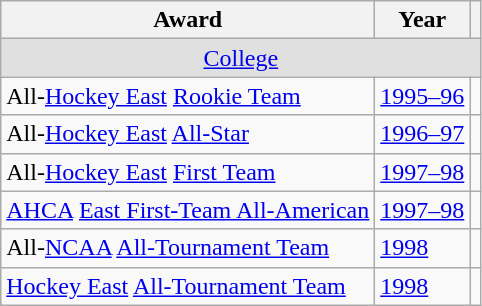<table class="wikitable">
<tr>
<th>Award</th>
<th>Year</th>
<th></th>
</tr>
<tr ALIGN="center" bgcolor="#e0e0e0">
<td colspan="3"><a href='#'>College</a></td>
</tr>
<tr>
<td>All-<a href='#'>Hockey East</a> <a href='#'>Rookie Team</a></td>
<td><a href='#'>1995–96</a></td>
<td></td>
</tr>
<tr>
<td>All-<a href='#'>Hockey East</a> <a href='#'>All-Star</a></td>
<td><a href='#'>1996–97</a></td>
<td></td>
</tr>
<tr>
<td>All-<a href='#'>Hockey East</a> <a href='#'>First Team</a></td>
<td><a href='#'>1997–98</a></td>
<td></td>
</tr>
<tr>
<td><a href='#'>AHCA</a> <a href='#'>East First-Team All-American</a></td>
<td><a href='#'>1997–98</a></td>
<td></td>
</tr>
<tr>
<td>All-<a href='#'>NCAA</a> <a href='#'>All-Tournament Team</a></td>
<td><a href='#'>1998</a></td>
<td></td>
</tr>
<tr>
<td><a href='#'>Hockey East</a> <a href='#'>All-Tournament Team</a></td>
<td><a href='#'>1998</a></td>
<td></td>
</tr>
</table>
